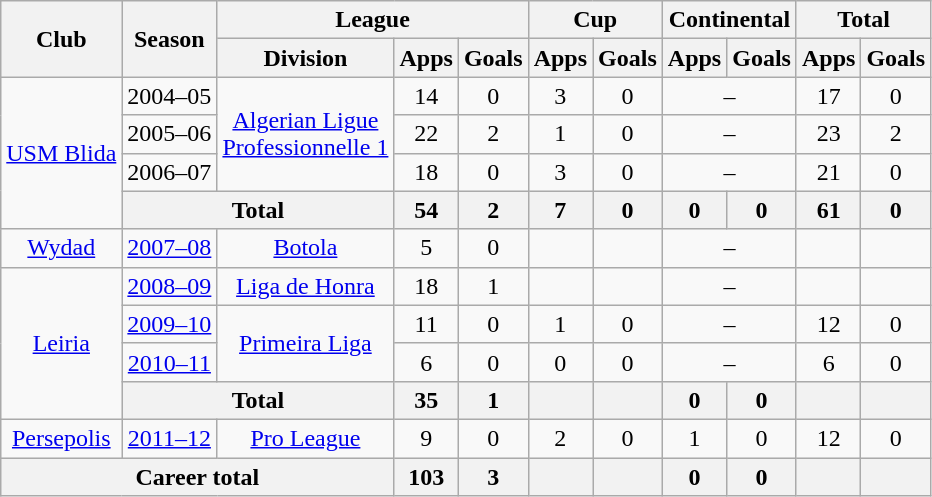<table class="wikitable" style="text-align:center">
<tr>
<th rowspan="2">Club</th>
<th rowspan="2">Season</th>
<th colspan="3">League</th>
<th colspan="2">Cup</th>
<th colspan="2">Continental</th>
<th colspan="2">Total</th>
</tr>
<tr>
<th>Division</th>
<th>Apps</th>
<th>Goals</th>
<th>Apps</th>
<th>Goals</th>
<th>Apps</th>
<th>Goals</th>
<th>Apps</th>
<th>Goals</th>
</tr>
<tr>
<td rowspan="4"><a href='#'>USM Blida</a></td>
<td>2004–05</td>
<td rowspan="3"><a href='#'>Algerian Ligue<br>
Professionnelle 1</a></td>
<td>14</td>
<td>0</td>
<td>3</td>
<td>0</td>
<td colspan="2">–</td>
<td>17</td>
<td>0</td>
</tr>
<tr>
<td>2005–06</td>
<td>22</td>
<td>2</td>
<td>1</td>
<td>0</td>
<td colspan="2">–</td>
<td>23</td>
<td>2</td>
</tr>
<tr>
<td>2006–07</td>
<td>18</td>
<td>0</td>
<td>3</td>
<td>0</td>
<td colspan="2">–</td>
<td>21</td>
<td>0</td>
</tr>
<tr>
<th colspan="2">Total</th>
<th>54</th>
<th>2</th>
<th>7</th>
<th>0</th>
<th>0</th>
<th>0</th>
<th>61</th>
<th>0</th>
</tr>
<tr>
<td><a href='#'>Wydad</a></td>
<td><a href='#'>2007–08</a></td>
<td><a href='#'>Botola</a></td>
<td>5</td>
<td>0</td>
<td></td>
<td></td>
<td colspan="2">–</td>
<td></td>
<td></td>
</tr>
<tr>
<td rowspan="4"><a href='#'>Leiria</a></td>
<td><a href='#'>2008–09</a></td>
<td><a href='#'>Liga de Honra</a></td>
<td>18</td>
<td>1</td>
<td></td>
<td></td>
<td colspan="2">–</td>
<td></td>
<td></td>
</tr>
<tr>
<td><a href='#'>2009–10</a></td>
<td rowspan="2"><a href='#'>Primeira Liga</a></td>
<td>11</td>
<td>0</td>
<td>1</td>
<td>0</td>
<td colspan="2">–</td>
<td>12</td>
<td>0</td>
</tr>
<tr>
<td><a href='#'>2010–11</a></td>
<td>6</td>
<td>0</td>
<td>0</td>
<td>0</td>
<td colspan="2">–</td>
<td>6</td>
<td>0</td>
</tr>
<tr>
<th colspan="2">Total</th>
<th>35</th>
<th>1</th>
<th></th>
<th></th>
<th>0</th>
<th>0</th>
<th></th>
<th></th>
</tr>
<tr>
<td><a href='#'>Persepolis</a></td>
<td><a href='#'>2011–12</a></td>
<td><a href='#'>Pro League</a></td>
<td>9</td>
<td>0</td>
<td>2</td>
<td>0</td>
<td>1</td>
<td>0</td>
<td>12</td>
<td>0</td>
</tr>
<tr>
<th colspan="3">Career total</th>
<th>103</th>
<th>3</th>
<th></th>
<th></th>
<th>0</th>
<th>0</th>
<th></th>
<th></th>
</tr>
</table>
